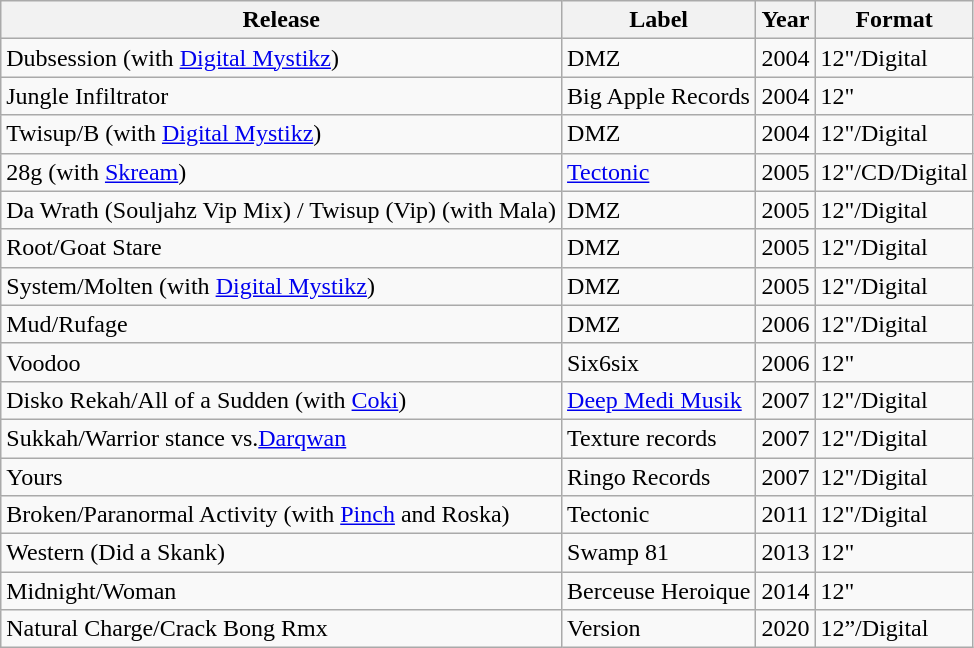<table class="wikitable">
<tr>
<th>Release</th>
<th>Label</th>
<th>Year</th>
<th>Format</th>
</tr>
<tr>
<td>Dubsession (with <a href='#'>Digital Mystikz</a>)</td>
<td>DMZ</td>
<td>2004</td>
<td>12"/Digital</td>
</tr>
<tr>
<td>Jungle Infiltrator</td>
<td>Big Apple Records</td>
<td>2004</td>
<td>12"</td>
</tr>
<tr>
<td>Twisup/B (with <a href='#'>Digital Mystikz</a>)</td>
<td>DMZ</td>
<td>2004</td>
<td>12"/Digital</td>
</tr>
<tr>
<td>28g (with <a href='#'>Skream</a>)</td>
<td><a href='#'>Tectonic</a></td>
<td>2005</td>
<td>12"/CD/Digital</td>
</tr>
<tr>
<td>Da Wrath (Souljahz Vip Mix) / Twisup (Vip) (with Mala)</td>
<td>DMZ</td>
<td>2005</td>
<td>12"/Digital</td>
</tr>
<tr>
<td>Root/Goat Stare</td>
<td>DMZ</td>
<td>2005</td>
<td>12"/Digital</td>
</tr>
<tr>
<td>System/Molten (with <a href='#'>Digital Mystikz</a>)</td>
<td>DMZ</td>
<td>2005</td>
<td>12"/Digital</td>
</tr>
<tr>
<td>Mud/Rufage</td>
<td>DMZ</td>
<td>2006</td>
<td>12"/Digital</td>
</tr>
<tr>
<td>Voodoo</td>
<td>Six6six</td>
<td>2006</td>
<td>12"</td>
</tr>
<tr>
<td>Disko Rekah/All of a Sudden (with <a href='#'>Coki</a>)</td>
<td><a href='#'>Deep Medi Musik</a></td>
<td>2007</td>
<td>12"/Digital</td>
</tr>
<tr>
<td>Sukkah/Warrior stance vs.<a href='#'>Darqwan</a></td>
<td>Texture records</td>
<td>2007</td>
<td>12"/Digital</td>
</tr>
<tr>
<td>Yours</td>
<td>Ringo Records</td>
<td>2007</td>
<td>12"/Digital</td>
</tr>
<tr>
<td>Broken/Paranormal Activity (with <a href='#'>Pinch</a> and Roska)</td>
<td>Tectonic</td>
<td>2011</td>
<td>12"/Digital</td>
</tr>
<tr>
<td>Western (Did a Skank)</td>
<td>Swamp 81</td>
<td>2013</td>
<td>12"</td>
</tr>
<tr>
<td>Midnight/Woman</td>
<td>Berceuse Heroique</td>
<td>2014</td>
<td>12"</td>
</tr>
<tr>
<td>Natural Charge/Crack Bong Rmx</td>
<td>Version</td>
<td>2020</td>
<td>12”/Digital</td>
</tr>
</table>
